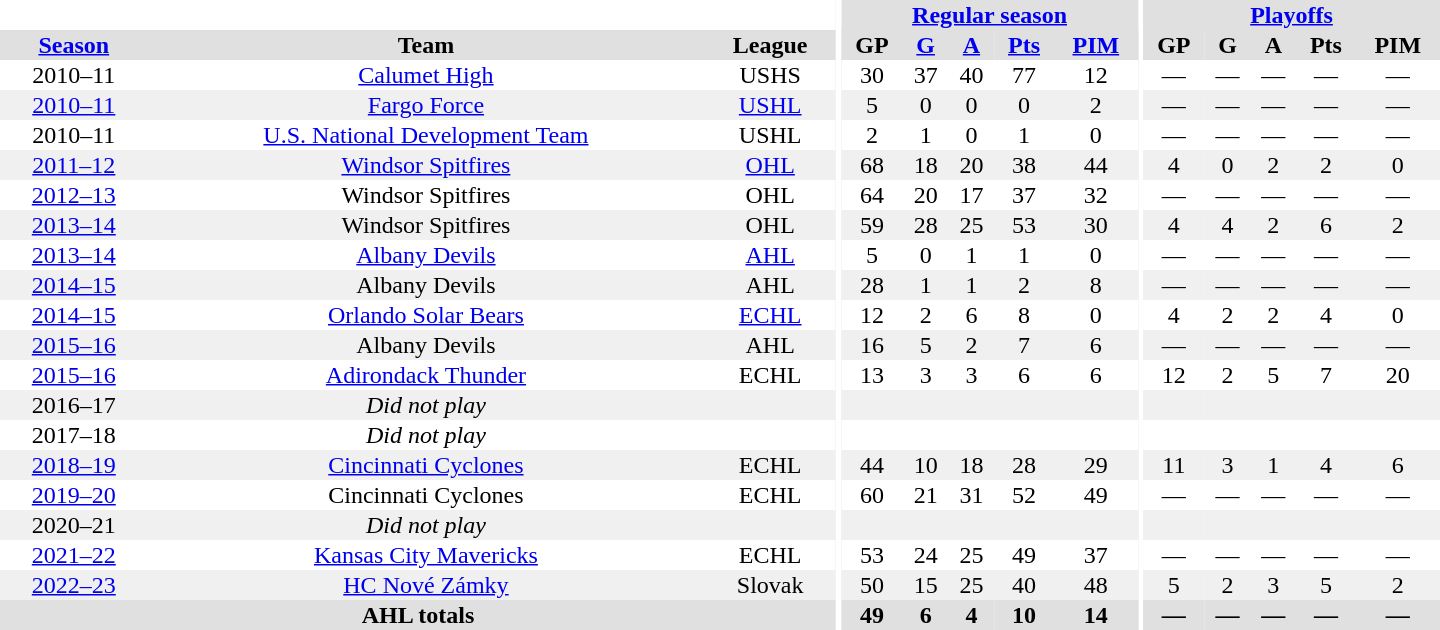<table border="0" cellpadding="1" cellspacing="0" style="text-align:center; width:60em">
<tr bgcolor="#e0e0e0">
<th colspan="3" bgcolor="#ffffff"></th>
<th rowspan="99" bgcolor="#ffffff"></th>
<th colspan="5"><a href='#'>Regular season</a></th>
<th rowspan="99" bgcolor="#ffffff"></th>
<th colspan="5"><a href='#'>Playoffs</a></th>
</tr>
<tr bgcolor="#e0e0e0">
<th><a href='#'>Season</a></th>
<th>Team</th>
<th>League</th>
<th>GP</th>
<th><a href='#'>G</a></th>
<th><a href='#'>A</a></th>
<th><a href='#'>Pts</a></th>
<th><a href='#'>PIM</a></th>
<th>GP</th>
<th>G</th>
<th>A</th>
<th>Pts</th>
<th>PIM</th>
</tr>
<tr>
<td>2010–11</td>
<td><a href='#'>Calumet High</a></td>
<td>USHS</td>
<td>30</td>
<td>37</td>
<td>40</td>
<td>77</td>
<td>12</td>
<td>—</td>
<td>—</td>
<td>—</td>
<td>—</td>
<td>—</td>
</tr>
<tr bgcolor="#f0f0f0">
<td><a href='#'>2010–11</a></td>
<td><a href='#'>Fargo Force</a></td>
<td><a href='#'>USHL</a></td>
<td>5</td>
<td>0</td>
<td>0</td>
<td>0</td>
<td>2</td>
<td>—</td>
<td>—</td>
<td>—</td>
<td>—</td>
<td>—</td>
</tr>
<tr>
<td>2010–11</td>
<td><a href='#'>U.S. National Development Team</a></td>
<td>USHL</td>
<td>2</td>
<td>1</td>
<td>0</td>
<td>1</td>
<td>0</td>
<td>—</td>
<td>—</td>
<td>—</td>
<td>—</td>
<td>—</td>
</tr>
<tr bgcolor="#f0f0f0">
<td><a href='#'>2011–12</a></td>
<td><a href='#'>Windsor Spitfires</a></td>
<td><a href='#'>OHL</a></td>
<td>68</td>
<td>18</td>
<td>20</td>
<td>38</td>
<td>44</td>
<td>4</td>
<td>0</td>
<td>2</td>
<td>2</td>
<td>0</td>
</tr>
<tr>
<td><a href='#'>2012–13</a></td>
<td>Windsor Spitfires</td>
<td>OHL</td>
<td>64</td>
<td>20</td>
<td>17</td>
<td>37</td>
<td>32</td>
<td>—</td>
<td>—</td>
<td>—</td>
<td>—</td>
<td>—</td>
</tr>
<tr bgcolor="#f0f0f0">
<td><a href='#'>2013–14</a></td>
<td>Windsor Spitfires</td>
<td>OHL</td>
<td>59</td>
<td>28</td>
<td>25</td>
<td>53</td>
<td>30</td>
<td>4</td>
<td>4</td>
<td>2</td>
<td>6</td>
<td>2</td>
</tr>
<tr>
<td><a href='#'>2013–14</a></td>
<td><a href='#'>Albany Devils</a></td>
<td><a href='#'>AHL</a></td>
<td>5</td>
<td>0</td>
<td>1</td>
<td>1</td>
<td>0</td>
<td>—</td>
<td>—</td>
<td>—</td>
<td>—</td>
<td>—</td>
</tr>
<tr bgcolor="#f0f0f0">
<td><a href='#'>2014–15</a></td>
<td>Albany Devils</td>
<td>AHL</td>
<td>28</td>
<td>1</td>
<td>1</td>
<td>2</td>
<td>8</td>
<td>—</td>
<td>—</td>
<td>—</td>
<td>—</td>
<td>—</td>
</tr>
<tr>
<td><a href='#'>2014–15</a></td>
<td><a href='#'>Orlando Solar Bears</a></td>
<td><a href='#'>ECHL</a></td>
<td>12</td>
<td>2</td>
<td>6</td>
<td>8</td>
<td>0</td>
<td>4</td>
<td>2</td>
<td>2</td>
<td>4</td>
<td>0</td>
</tr>
<tr bgcolor="#f0f0f0">
<td><a href='#'>2015–16</a></td>
<td>Albany Devils</td>
<td>AHL</td>
<td>16</td>
<td>5</td>
<td>2</td>
<td>7</td>
<td>6</td>
<td>—</td>
<td>—</td>
<td>—</td>
<td>—</td>
<td>—</td>
</tr>
<tr>
<td><a href='#'>2015–16</a></td>
<td><a href='#'>Adirondack Thunder</a></td>
<td>ECHL</td>
<td>13</td>
<td>3</td>
<td>3</td>
<td>6</td>
<td>6</td>
<td>12</td>
<td>2</td>
<td>5</td>
<td>7</td>
<td>20</td>
</tr>
<tr bgcolor="#f0f0f0">
<td>2016–17</td>
<td><em>Did not play</em></td>
<td></td>
<td></td>
<td></td>
<td></td>
<td></td>
<td></td>
<td></td>
<td></td>
<td></td>
<td></td>
<td></td>
</tr>
<tr>
<td>2017–18</td>
<td><em>Did not play</em></td>
<td></td>
<td></td>
<td></td>
<td></td>
<td></td>
<td></td>
<td></td>
<td></td>
<td></td>
<td></td>
<td></td>
</tr>
<tr bgcolor="#f0f0f0">
<td><a href='#'>2018–19</a></td>
<td><a href='#'>Cincinnati Cyclones</a></td>
<td>ECHL</td>
<td>44</td>
<td>10</td>
<td>18</td>
<td>28</td>
<td>29</td>
<td>11</td>
<td>3</td>
<td>1</td>
<td>4</td>
<td>6</td>
</tr>
<tr>
<td><a href='#'>2019–20</a></td>
<td>Cincinnati Cyclones</td>
<td>ECHL</td>
<td>60</td>
<td>21</td>
<td>31</td>
<td>52</td>
<td>49</td>
<td>—</td>
<td>—</td>
<td>—</td>
<td>—</td>
<td>—</td>
</tr>
<tr bgcolor="#f0f0f0">
<td>2020–21</td>
<td><em>Did not play</em></td>
<td></td>
<td></td>
<td></td>
<td></td>
<td></td>
<td></td>
<td></td>
<td></td>
<td></td>
<td></td>
<td></td>
</tr>
<tr>
<td><a href='#'>2021–22</a></td>
<td><a href='#'>Kansas City Mavericks</a></td>
<td>ECHL</td>
<td>53</td>
<td>24</td>
<td>25</td>
<td>49</td>
<td>37</td>
<td>—</td>
<td>—</td>
<td>—</td>
<td>—</td>
<td>—</td>
</tr>
<tr bgcolor="#f0f0f0">
<td><a href='#'>2022–23</a></td>
<td><a href='#'>HC Nové Zámky</a></td>
<td>Slovak</td>
<td>50</td>
<td>15</td>
<td>25</td>
<td>40</td>
<td>48</td>
<td>5</td>
<td>2</td>
<td>3</td>
<td>5</td>
<td>2</td>
</tr>
<tr bgcolor="#e0e0e0">
<th colspan="3">AHL totals</th>
<th>49</th>
<th>6</th>
<th>4</th>
<th>10</th>
<th>14</th>
<th>—</th>
<th>—</th>
<th>—</th>
<th>—</th>
<th>—</th>
</tr>
</table>
